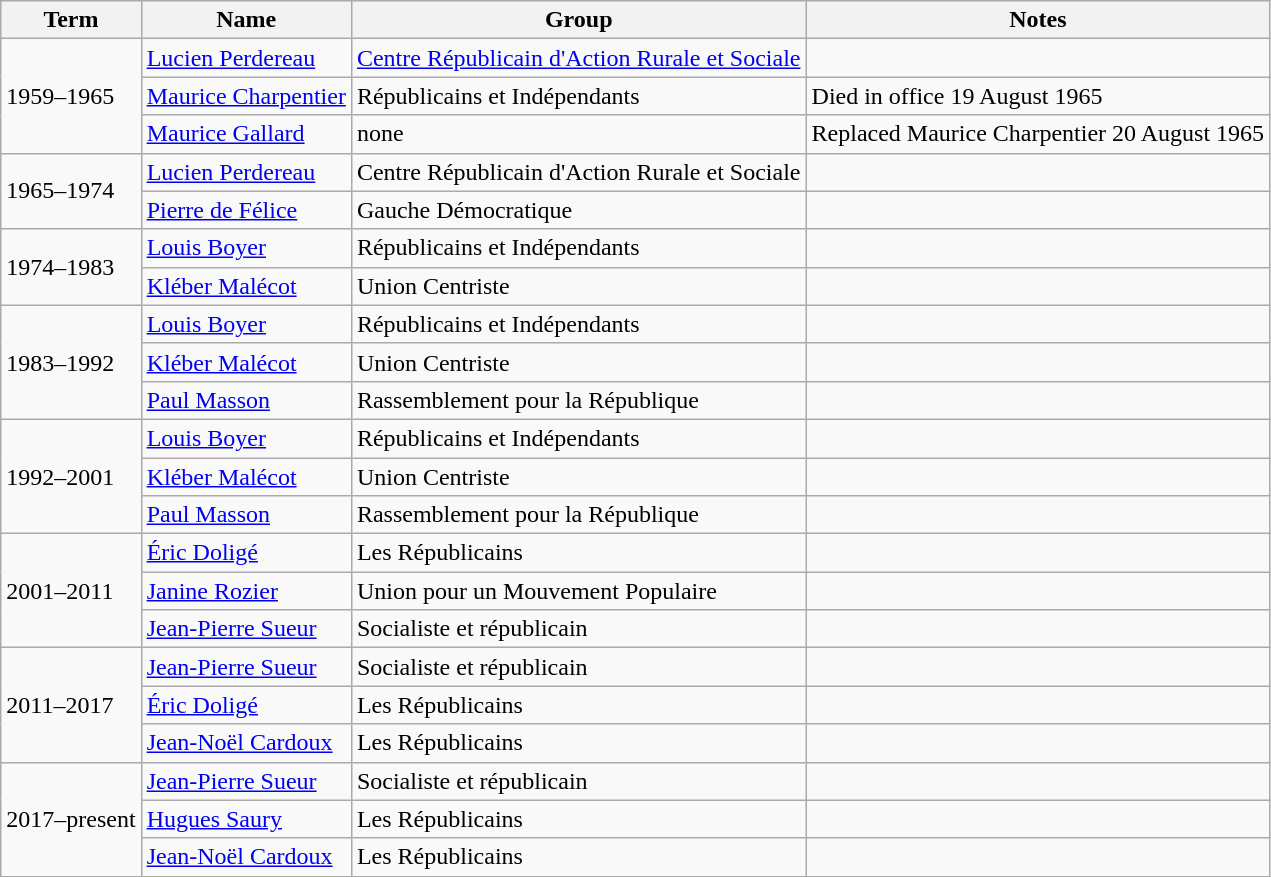<table class="wikitable sortable">
<tr>
<th>Term</th>
<th>Name</th>
<th>Group</th>
<th>Notes</th>
</tr>
<tr>
<td rowspan=3>1959–1965</td>
<td><a href='#'>Lucien Perdereau</a></td>
<td><a href='#'>Centre Républicain d'Action Rurale et Sociale</a></td>
<td></td>
</tr>
<tr>
<td><a href='#'>Maurice Charpentier</a></td>
<td>Républicains et Indépendants</td>
<td>Died in office 19 August 1965</td>
</tr>
<tr>
<td><a href='#'>Maurice Gallard</a></td>
<td>none</td>
<td>Replaced Maurice Charpentier 20 August 1965</td>
</tr>
<tr>
<td rowspan=2>1965–1974</td>
<td><a href='#'>Lucien Perdereau</a></td>
<td>Centre Républicain d'Action Rurale et Sociale</td>
<td></td>
</tr>
<tr>
<td><a href='#'>Pierre de Félice</a></td>
<td>Gauche Démocratique</td>
<td></td>
</tr>
<tr>
<td rowspan=2>1974–1983</td>
<td><a href='#'>Louis Boyer</a></td>
<td>Républicains et Indépendants</td>
<td></td>
</tr>
<tr>
<td><a href='#'>Kléber Malécot</a></td>
<td>Union Centriste</td>
<td></td>
</tr>
<tr>
<td rowspan=3>1983–1992</td>
<td><a href='#'>Louis Boyer</a></td>
<td>Républicains et Indépendants</td>
<td></td>
</tr>
<tr>
<td><a href='#'>Kléber Malécot</a></td>
<td>Union Centriste</td>
<td></td>
</tr>
<tr>
<td><a href='#'>Paul Masson</a></td>
<td>Rassemblement pour la République</td>
<td></td>
</tr>
<tr>
<td rowspan=3>1992–2001</td>
<td><a href='#'>Louis Boyer</a></td>
<td>Républicains et Indépendants</td>
<td></td>
</tr>
<tr>
<td><a href='#'>Kléber Malécot</a></td>
<td>Union Centriste</td>
<td></td>
</tr>
<tr>
<td><a href='#'>Paul Masson</a></td>
<td>Rassemblement pour la République</td>
<td></td>
</tr>
<tr>
<td rowspan=3>2001–2011</td>
<td><a href='#'>Éric Doligé</a></td>
<td>Les Républicains</td>
<td></td>
</tr>
<tr>
<td><a href='#'>Janine Rozier</a></td>
<td>Union pour un Mouvement Populaire</td>
<td></td>
</tr>
<tr>
<td><a href='#'>Jean-Pierre Sueur</a></td>
<td>Socialiste et républicain</td>
<td></td>
</tr>
<tr>
<td rowspan=3>2011–2017</td>
<td><a href='#'>Jean-Pierre Sueur</a></td>
<td>Socialiste et républicain</td>
<td></td>
</tr>
<tr>
<td><a href='#'>Éric Doligé</a></td>
<td>Les Républicains</td>
<td></td>
</tr>
<tr>
<td><a href='#'>Jean-Noël Cardoux</a></td>
<td>Les Républicains</td>
<td></td>
</tr>
<tr>
<td rowspan=3>2017–present</td>
<td><a href='#'>Jean-Pierre Sueur</a></td>
<td>Socialiste et républicain</td>
<td></td>
</tr>
<tr>
<td><a href='#'>Hugues Saury</a></td>
<td>Les Républicains</td>
<td></td>
</tr>
<tr>
<td><a href='#'>Jean-Noël Cardoux</a></td>
<td>Les Républicains</td>
<td></td>
</tr>
</table>
